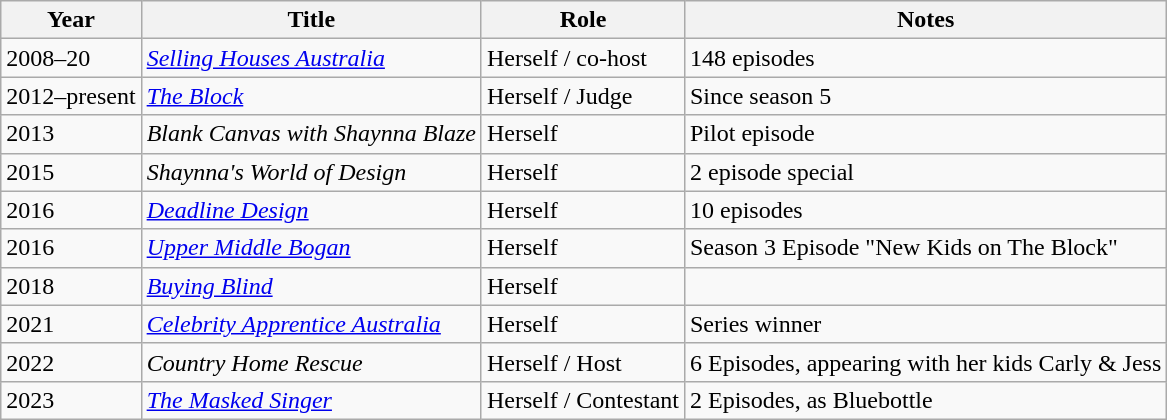<table class="wikitable sortable">
<tr>
<th>Year</th>
<th>Title</th>
<th>Role</th>
<th class="unsortable">Notes</th>
</tr>
<tr>
<td>2008–20</td>
<td><em><a href='#'>Selling Houses Australia</a></em></td>
<td>Herself / co-host</td>
<td>148 episodes</td>
</tr>
<tr>
<td>2012–present</td>
<td><em><a href='#'>The Block</a></em></td>
<td>Herself / Judge</td>
<td>Since season 5</td>
</tr>
<tr>
<td>2013</td>
<td><em>Blank Canvas with Shaynna Blaze</em></td>
<td>Herself</td>
<td>Pilot episode</td>
</tr>
<tr>
<td>2015</td>
<td><em>Shaynna's World of Design</em></td>
<td>Herself</td>
<td>2 episode special</td>
</tr>
<tr>
<td>2016</td>
<td><em><a href='#'>Deadline Design</a></em></td>
<td>Herself</td>
<td>10 episodes</td>
</tr>
<tr>
<td>2016</td>
<td><em><a href='#'>Upper Middle Bogan</a></em></td>
<td>Herself</td>
<td>Season 3 Episode "New Kids on The Block"</td>
</tr>
<tr>
<td>2018</td>
<td><em><a href='#'>Buying Blind</a></em></td>
<td>Herself</td>
<td></td>
</tr>
<tr>
<td>2021</td>
<td><a href='#'><em>Celebrity Apprentice Australia</em></a></td>
<td>Herself</td>
<td>Series winner</td>
</tr>
<tr>
<td>2022</td>
<td><em>Country Home Rescue</em></td>
<td>Herself / Host</td>
<td>6 Episodes, appearing with her kids Carly & Jess</td>
</tr>
<tr>
<td>2023</td>
<td><em><a href='#'>The Masked Singer</a></em></td>
<td>Herself / Contestant</td>
<td>2 Episodes, as Bluebottle</td>
</tr>
</table>
